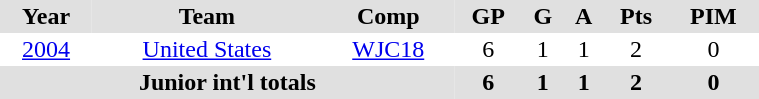<table BORDER="0" CELLPADDING="2" CELLSPACING="0" width=40%>
<tr ALIGN="center" bgcolor="#e0e0e0">
<th>Year</th>
<th>Team</th>
<th>Comp</th>
<th>GP</th>
<th>G</th>
<th>A</th>
<th>Pts</th>
<th>PIM</th>
</tr>
<tr ALIGN="center">
<td><a href='#'>2004</a></td>
<td><a href='#'>United States</a></td>
<td><a href='#'>WJC18</a></td>
<td>6</td>
<td>1</td>
<td>1</td>
<td>2</td>
<td>0</td>
</tr>
<tr bgcolor="#e0e0e0">
<th colspan="3">Junior int'l totals</th>
<th>6</th>
<th>1</th>
<th>1</th>
<th>2</th>
<th>0</th>
</tr>
</table>
